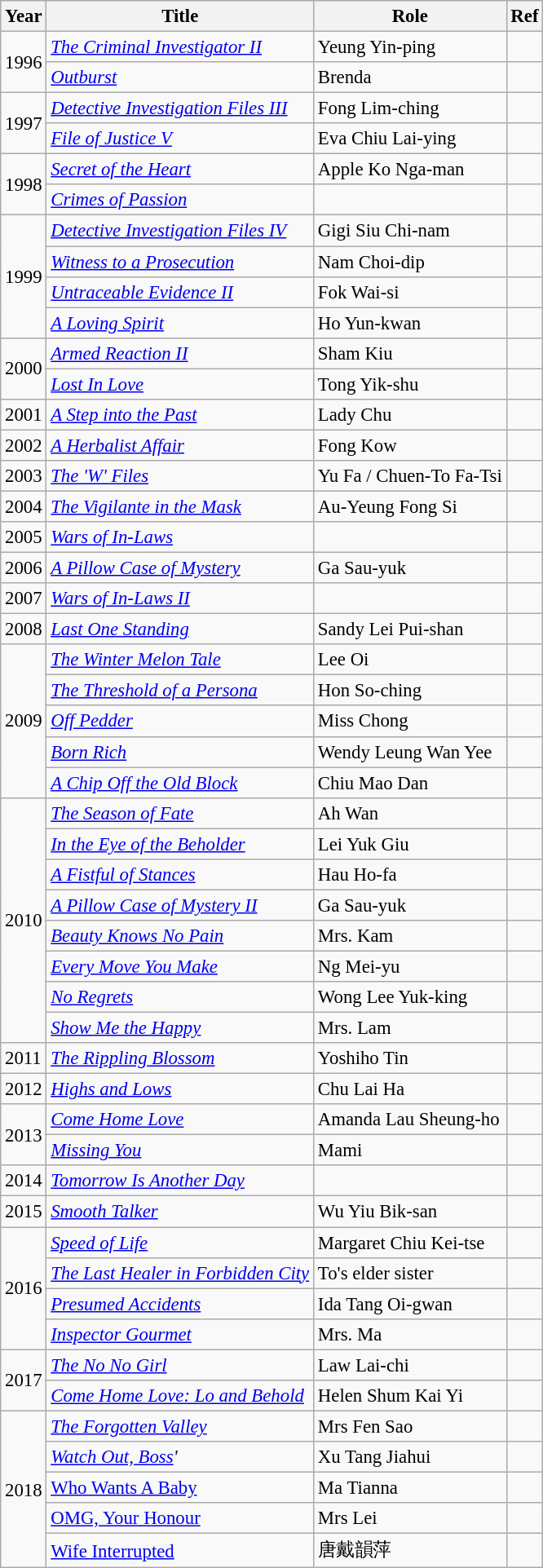<table class="wikitable" style="font-size: 95%;">
<tr>
<th>Year</th>
<th>Title</th>
<th>Role</th>
<th>Ref</th>
</tr>
<tr>
<td rowspan="2">1996</td>
<td><em><a href='#'>The Criminal Investigator II</a></em></td>
<td>Yeung Yin-ping</td>
<td></td>
</tr>
<tr>
<td><em><a href='#'>Outburst</a></em></td>
<td>Brenda</td>
<td></td>
</tr>
<tr>
<td rowspan="2">1997</td>
<td><em><a href='#'>Detective Investigation Files III</a></em></td>
<td>Fong Lim-ching</td>
<td></td>
</tr>
<tr>
<td><em><a href='#'>File of Justice V</a></em></td>
<td>Eva Chiu Lai-ying</td>
<td></td>
</tr>
<tr>
<td rowspan="2">1998</td>
<td><em><a href='#'>Secret of the Heart</a></em></td>
<td>Apple Ko Nga-man</td>
<td></td>
</tr>
<tr>
<td><a href='#'><em>Crimes of Passion</em></a></td>
<td></td>
<td></td>
</tr>
<tr>
<td rowspan="4">1999</td>
<td><em><a href='#'>Detective Investigation Files IV</a></em></td>
<td>Gigi Siu Chi-nam</td>
<td></td>
</tr>
<tr>
<td><em><a href='#'>Witness to a Prosecution</a></em></td>
<td>Nam Choi-dip</td>
<td></td>
</tr>
<tr>
<td><em><a href='#'>Untraceable Evidence II</a></em></td>
<td>Fok Wai-si</td>
<td></td>
</tr>
<tr>
<td><em><a href='#'>A Loving Spirit</a></em></td>
<td>Ho Yun-kwan</td>
<td></td>
</tr>
<tr>
<td rowspan="2">2000</td>
<td><em><a href='#'>Armed Reaction II</a></em></td>
<td>Sham Kiu</td>
<td></td>
</tr>
<tr>
<td><em><a href='#'>Lost In Love</a></em></td>
<td>Tong Yik-shu</td>
<td></td>
</tr>
<tr>
<td>2001</td>
<td><em><a href='#'>A Step into the Past</a></em></td>
<td>Lady Chu</td>
<td></td>
</tr>
<tr>
<td>2002</td>
<td><em><a href='#'>A Herbalist Affair</a></em></td>
<td>Fong Kow</td>
<td></td>
</tr>
<tr>
<td>2003</td>
<td><em><a href='#'>The 'W' Files</a></em></td>
<td>Yu Fa / Chuen-To Fa-Tsi</td>
<td></td>
</tr>
<tr>
<td>2004</td>
<td><em><a href='#'>The Vigilante in the Mask</a></em></td>
<td>Au-Yeung Fong Si</td>
<td></td>
</tr>
<tr>
<td>2005</td>
<td><em><a href='#'>Wars of In-Laws</a></em></td>
<td></td>
<td></td>
</tr>
<tr>
<td>2006</td>
<td><em><a href='#'>A Pillow Case of Mystery</a></em></td>
<td>Ga Sau-yuk</td>
<td></td>
</tr>
<tr>
<td>2007</td>
<td><em><a href='#'>Wars of In-Laws II</a></em></td>
<td></td>
<td></td>
</tr>
<tr>
<td>2008</td>
<td><em><a href='#'>Last One Standing</a></em></td>
<td>Sandy Lei Pui-shan</td>
<td></td>
</tr>
<tr>
<td rowspan="5">2009</td>
<td><em><a href='#'>The Winter Melon Tale</a></em></td>
<td>Lee Oi</td>
<td></td>
</tr>
<tr>
<td><em><a href='#'>The Threshold of a Persona</a></em></td>
<td>Hon So-ching</td>
<td></td>
</tr>
<tr>
<td><em><a href='#'>Off Pedder</a></em></td>
<td>Miss Chong</td>
<td></td>
</tr>
<tr>
<td><em><a href='#'>Born Rich</a></em></td>
<td>Wendy Leung Wan Yee</td>
<td></td>
</tr>
<tr>
<td><em><a href='#'>A Chip Off the Old Block</a></em></td>
<td>Chiu Mao Dan</td>
<td></td>
</tr>
<tr>
<td rowspan="8">2010</td>
<td><em><a href='#'>The Season of Fate</a></em></td>
<td>Ah Wan</td>
<td></td>
</tr>
<tr>
<td><em><a href='#'>In the Eye of the Beholder</a></em></td>
<td>Lei Yuk Giu</td>
<td></td>
</tr>
<tr>
<td><em><a href='#'>A Fistful of Stances</a></em></td>
<td>Hau Ho-fa</td>
<td></td>
</tr>
<tr>
<td><em><a href='#'>A Pillow Case of Mystery II</a></em></td>
<td>Ga Sau-yuk</td>
<td></td>
</tr>
<tr>
<td><em><a href='#'>Beauty Knows No Pain</a></em></td>
<td>Mrs. Kam</td>
<td></td>
</tr>
<tr>
<td><em><a href='#'>Every Move You Make</a></em></td>
<td>Ng Mei-yu</td>
<td></td>
</tr>
<tr>
<td><em><a href='#'>No Regrets</a></em></td>
<td>Wong Lee Yuk-king</td>
<td></td>
</tr>
<tr>
<td><em><a href='#'>Show Me the Happy</a></em></td>
<td>Mrs. Lam</td>
<td></td>
</tr>
<tr>
<td>2011</td>
<td><em><a href='#'>The Rippling Blossom</a></em></td>
<td>Yoshiho Tin</td>
<td></td>
</tr>
<tr>
<td>2012</td>
<td><em><a href='#'>Highs and Lows</a></em></td>
<td>Chu Lai Ha</td>
<td></td>
</tr>
<tr>
<td rowspan="2">2013</td>
<td><em><a href='#'>Come Home Love</a></em></td>
<td>Amanda Lau Sheung-ho</td>
<td></td>
</tr>
<tr>
<td><em><a href='#'>Missing You</a></em></td>
<td>Mami</td>
<td></td>
</tr>
<tr>
<td>2014</td>
<td><em><a href='#'>Tomorrow Is Another Day</a></em></td>
<td></td>
<td></td>
</tr>
<tr>
<td>2015</td>
<td><em><a href='#'>Smooth Talker</a></em></td>
<td>Wu Yiu Bik-san</td>
<td></td>
</tr>
<tr>
<td rowspan="4">2016</td>
<td><em><a href='#'>Speed of Life</a></em></td>
<td>Margaret Chiu Kei-tse</td>
<td></td>
</tr>
<tr>
<td><em><a href='#'>The Last Healer in Forbidden City</a></em></td>
<td>To's elder sister</td>
<td></td>
</tr>
<tr>
<td><em><a href='#'>Presumed Accidents</a></em></td>
<td>Ida Tang Oi-gwan</td>
<td></td>
</tr>
<tr>
<td><em><a href='#'>Inspector Gourmet</a></em></td>
<td>Mrs. Ma</td>
<td></td>
</tr>
<tr>
<td rowspan= 2>2017</td>
<td><em><a href='#'>The No No Girl</a></em></td>
<td>Law Lai-chi</td>
<td></td>
</tr>
<tr>
<td><em><a href='#'>Come Home Love: Lo and Behold</a></em></td>
<td>Helen Shum Kai Yi</td>
<td></td>
</tr>
<tr>
<td rowspan= 5>2018</td>
<td><em><a href='#'>The Forgotten Valley</a></em></td>
<td>Mrs Fen Sao</td>
<td></td>
</tr>
<tr>
<td><em><a href='#'>Watch Out, Boss</a>'</td>
<td>Xu Tang Jiahui</td>
<td></td>
</tr>
<tr>
<td></em><a href='#'>Who Wants A Baby</a><em></td>
<td>Ma Tianna</td>
<td></td>
</tr>
<tr>
<td></em><a href='#'>OMG, Your Honour</a><em></td>
<td>Mrs Lei</td>
<td></td>
</tr>
<tr>
<td></em><a href='#'>Wife Interrupted</a><em></td>
<td>唐戴韻萍</td>
<td></td>
</tr>
</table>
